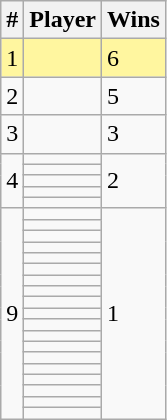<table class="wikitable sortable">
<tr>
<th>#</th>
<th>Player</th>
<th>Wins</th>
</tr>
<tr style="background:#FFF69F">
<td rowspan="1">1</td>
<td style="text-align:left"></td>
<td rowspan="1">6</td>
</tr>
<tr>
<td rowspan="1">2</td>
<td style="text-align:left"></td>
<td rowspan="1">5</td>
</tr>
<tr>
<td rowspan="1">3</td>
<td style="text-align:left"></td>
<td rowspan="1">3</td>
</tr>
<tr>
<td rowspan="5">4</td>
<td style="text-align:left"></td>
<td rowspan="5">2</td>
</tr>
<tr>
<td style="text-align:left"></td>
</tr>
<tr>
<td style="text-align:left"></td>
</tr>
<tr>
<td style="text-align:left"></td>
</tr>
<tr>
<td style="text-align:left"></td>
</tr>
<tr>
<td rowspan="19">9</td>
<td style="text-align:left"></td>
<td rowspan="19">1</td>
</tr>
<tr>
<td style="text-align:left"></td>
</tr>
<tr>
<td style="text-align:left"></td>
</tr>
<tr>
<td style="text-align:left"></td>
</tr>
<tr>
<td style="text-align:left"></td>
</tr>
<tr>
<td style="text-align:left"></td>
</tr>
<tr>
<td style="text-align:left"></td>
</tr>
<tr>
<td style="text-align:left"></td>
</tr>
<tr>
<td style="text-align:left"></td>
</tr>
<tr>
<td style="text-align:left"></td>
</tr>
<tr>
<td style="text-align:left"></td>
</tr>
<tr>
<td style="text-align:left"></td>
</tr>
<tr>
<td style="text-align:left"></td>
</tr>
<tr>
<td style="text-align:left"></td>
</tr>
<tr>
<td style="text-align:left"></td>
</tr>
<tr>
<td style="text-align:left"></td>
</tr>
<tr>
<td style="text-align:left"></td>
</tr>
<tr>
<td style="text-align:left"></td>
</tr>
<tr>
<td style="text-align:left"></td>
</tr>
</table>
